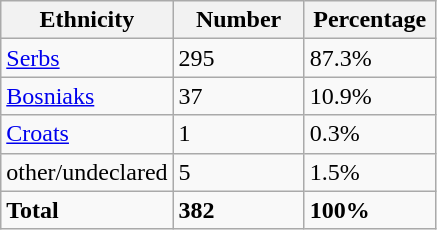<table class="wikitable">
<tr>
<th width="100px">Ethnicity</th>
<th width="80px">Number</th>
<th width="80px">Percentage</th>
</tr>
<tr>
<td><a href='#'>Serbs</a></td>
<td>295</td>
<td>87.3%</td>
</tr>
<tr>
<td><a href='#'>Bosniaks</a></td>
<td>37</td>
<td>10.9%</td>
</tr>
<tr>
<td><a href='#'>Croats</a></td>
<td>1</td>
<td>0.3%</td>
</tr>
<tr>
<td>other/undeclared</td>
<td>5</td>
<td>1.5%</td>
</tr>
<tr>
<td><strong>Total</strong></td>
<td><strong>382</strong></td>
<td><strong>100%</strong></td>
</tr>
</table>
